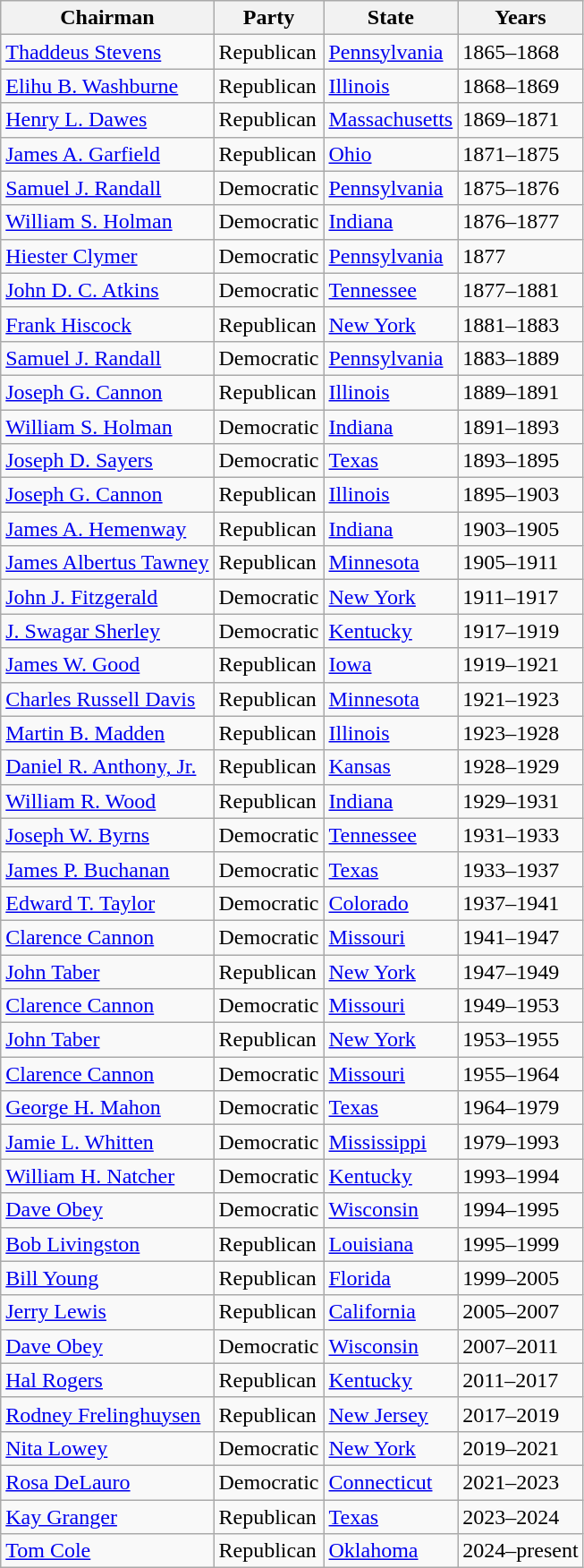<table class=wikitable>
<tr>
<th>Chairman</th>
<th>Party</th>
<th>State</th>
<th>Years</th>
</tr>
<tr>
<td><a href='#'>Thaddeus Stevens</a></td>
<td>Republican</td>
<td><a href='#'>Pennsylvania</a></td>
<td>1865–1868</td>
</tr>
<tr>
<td><a href='#'>Elihu B. Washburne</a></td>
<td>Republican</td>
<td><a href='#'>Illinois</a></td>
<td>1868–1869</td>
</tr>
<tr>
<td><a href='#'>Henry L. Dawes</a></td>
<td>Republican</td>
<td><a href='#'>Massachusetts</a></td>
<td>1869–1871</td>
</tr>
<tr>
<td><a href='#'>James A. Garfield</a></td>
<td>Republican</td>
<td><a href='#'>Ohio</a></td>
<td>1871–1875</td>
</tr>
<tr>
<td><a href='#'>Samuel J. Randall</a></td>
<td>Democratic</td>
<td><a href='#'>Pennsylvania</a></td>
<td>1875–1876</td>
</tr>
<tr>
<td><a href='#'>William S. Holman</a></td>
<td>Democratic</td>
<td><a href='#'>Indiana</a></td>
<td>1876–1877</td>
</tr>
<tr>
<td><a href='#'>Hiester Clymer</a></td>
<td>Democratic</td>
<td><a href='#'>Pennsylvania</a></td>
<td>1877</td>
</tr>
<tr>
<td><a href='#'>John D. C. Atkins</a></td>
<td>Democratic</td>
<td><a href='#'>Tennessee</a></td>
<td>1877–1881</td>
</tr>
<tr>
<td><a href='#'>Frank Hiscock</a></td>
<td>Republican</td>
<td><a href='#'>New York</a></td>
<td>1881–1883</td>
</tr>
<tr>
<td><a href='#'>Samuel J. Randall</a></td>
<td>Democratic</td>
<td><a href='#'>Pennsylvania</a></td>
<td>1883–1889</td>
</tr>
<tr>
<td><a href='#'>Joseph G. Cannon</a></td>
<td>Republican</td>
<td><a href='#'>Illinois</a></td>
<td>1889–1891</td>
</tr>
<tr>
<td><a href='#'>William S. Holman</a></td>
<td>Democratic</td>
<td><a href='#'>Indiana</a></td>
<td>1891–1893</td>
</tr>
<tr>
<td><a href='#'>Joseph D. Sayers</a></td>
<td>Democratic</td>
<td><a href='#'>Texas</a></td>
<td>1893–1895</td>
</tr>
<tr>
<td><a href='#'>Joseph G. Cannon</a></td>
<td>Republican</td>
<td><a href='#'>Illinois</a></td>
<td>1895–1903</td>
</tr>
<tr>
<td><a href='#'>James A. Hemenway</a></td>
<td>Republican</td>
<td><a href='#'>Indiana</a></td>
<td>1903–1905</td>
</tr>
<tr>
<td><a href='#'>James Albertus Tawney</a></td>
<td>Republican</td>
<td><a href='#'>Minnesota</a></td>
<td>1905–1911</td>
</tr>
<tr>
<td><a href='#'>John J. Fitzgerald</a></td>
<td>Democratic</td>
<td><a href='#'>New York</a></td>
<td>1911–1917</td>
</tr>
<tr>
<td><a href='#'>J. Swagar Sherley</a></td>
<td>Democratic</td>
<td><a href='#'>Kentucky</a></td>
<td>1917–1919</td>
</tr>
<tr>
<td><a href='#'>James W. Good</a></td>
<td>Republican</td>
<td><a href='#'>Iowa</a></td>
<td>1919–1921</td>
</tr>
<tr>
<td><a href='#'>Charles Russell Davis</a></td>
<td>Republican</td>
<td><a href='#'>Minnesota</a></td>
<td>1921–1923</td>
</tr>
<tr>
<td><a href='#'>Martin B. Madden</a></td>
<td>Republican</td>
<td><a href='#'>Illinois</a></td>
<td>1923–1928</td>
</tr>
<tr>
<td><a href='#'>Daniel R. Anthony, Jr.</a></td>
<td>Republican</td>
<td><a href='#'>Kansas</a></td>
<td>1928–1929</td>
</tr>
<tr>
<td><a href='#'>William R. Wood</a></td>
<td>Republican</td>
<td><a href='#'>Indiana</a></td>
<td>1929–1931</td>
</tr>
<tr>
<td><a href='#'>Joseph W. Byrns</a></td>
<td>Democratic</td>
<td><a href='#'>Tennessee</a></td>
<td>1931–1933</td>
</tr>
<tr>
<td><a href='#'>James P. Buchanan</a></td>
<td>Democratic</td>
<td><a href='#'>Texas</a></td>
<td>1933–1937</td>
</tr>
<tr>
<td><a href='#'>Edward T. Taylor</a></td>
<td>Democratic</td>
<td><a href='#'>Colorado</a></td>
<td>1937–1941</td>
</tr>
<tr>
<td><a href='#'>Clarence Cannon</a></td>
<td>Democratic</td>
<td><a href='#'>Missouri</a></td>
<td>1941–1947</td>
</tr>
<tr>
<td><a href='#'>John Taber</a></td>
<td>Republican</td>
<td><a href='#'>New York</a></td>
<td>1947–1949</td>
</tr>
<tr>
<td><a href='#'>Clarence Cannon</a></td>
<td>Democratic</td>
<td><a href='#'>Missouri</a></td>
<td>1949–1953</td>
</tr>
<tr>
<td><a href='#'>John Taber</a></td>
<td>Republican</td>
<td><a href='#'>New York</a></td>
<td>1953–1955</td>
</tr>
<tr>
<td><a href='#'>Clarence Cannon</a></td>
<td>Democratic</td>
<td><a href='#'>Missouri</a></td>
<td>1955–1964</td>
</tr>
<tr>
<td><a href='#'>George H. Mahon</a></td>
<td>Democratic</td>
<td><a href='#'>Texas</a></td>
<td>1964–1979</td>
</tr>
<tr>
<td><a href='#'>Jamie L. Whitten</a></td>
<td>Democratic</td>
<td><a href='#'>Mississippi</a></td>
<td>1979–1993</td>
</tr>
<tr>
<td><a href='#'>William H. Natcher</a></td>
<td>Democratic</td>
<td><a href='#'>Kentucky</a></td>
<td>1993–1994</td>
</tr>
<tr>
<td><a href='#'>Dave Obey</a></td>
<td>Democratic</td>
<td><a href='#'>Wisconsin</a></td>
<td>1994–1995</td>
</tr>
<tr>
<td><a href='#'>Bob Livingston</a></td>
<td>Republican</td>
<td><a href='#'>Louisiana</a></td>
<td>1995–1999</td>
</tr>
<tr>
<td><a href='#'>Bill Young</a></td>
<td>Republican</td>
<td><a href='#'>Florida</a></td>
<td>1999–2005</td>
</tr>
<tr>
<td><a href='#'>Jerry Lewis</a></td>
<td>Republican</td>
<td><a href='#'>California</a></td>
<td>2005–2007</td>
</tr>
<tr>
<td><a href='#'>Dave Obey</a></td>
<td>Democratic</td>
<td><a href='#'>Wisconsin</a></td>
<td>2007–2011</td>
</tr>
<tr>
<td><a href='#'>Hal Rogers</a></td>
<td>Republican</td>
<td><a href='#'>Kentucky</a></td>
<td>2011–2017</td>
</tr>
<tr>
<td><a href='#'>Rodney Frelinghuysen</a></td>
<td>Republican</td>
<td><a href='#'>New Jersey</a></td>
<td>2017–2019</td>
</tr>
<tr>
<td><a href='#'>Nita Lowey</a></td>
<td>Democratic</td>
<td><a href='#'>New York</a></td>
<td>2019–2021</td>
</tr>
<tr>
<td><a href='#'>Rosa DeLauro</a></td>
<td>Democratic</td>
<td><a href='#'>Connecticut</a></td>
<td>2021–2023</td>
</tr>
<tr>
<td><a href='#'>Kay Granger</a></td>
<td>Republican</td>
<td><a href='#'>Texas</a></td>
<td>2023–2024</td>
</tr>
<tr>
<td><a href='#'>Tom Cole</a></td>
<td>Republican</td>
<td><a href='#'>Oklahoma</a></td>
<td>2024–present</td>
</tr>
</table>
